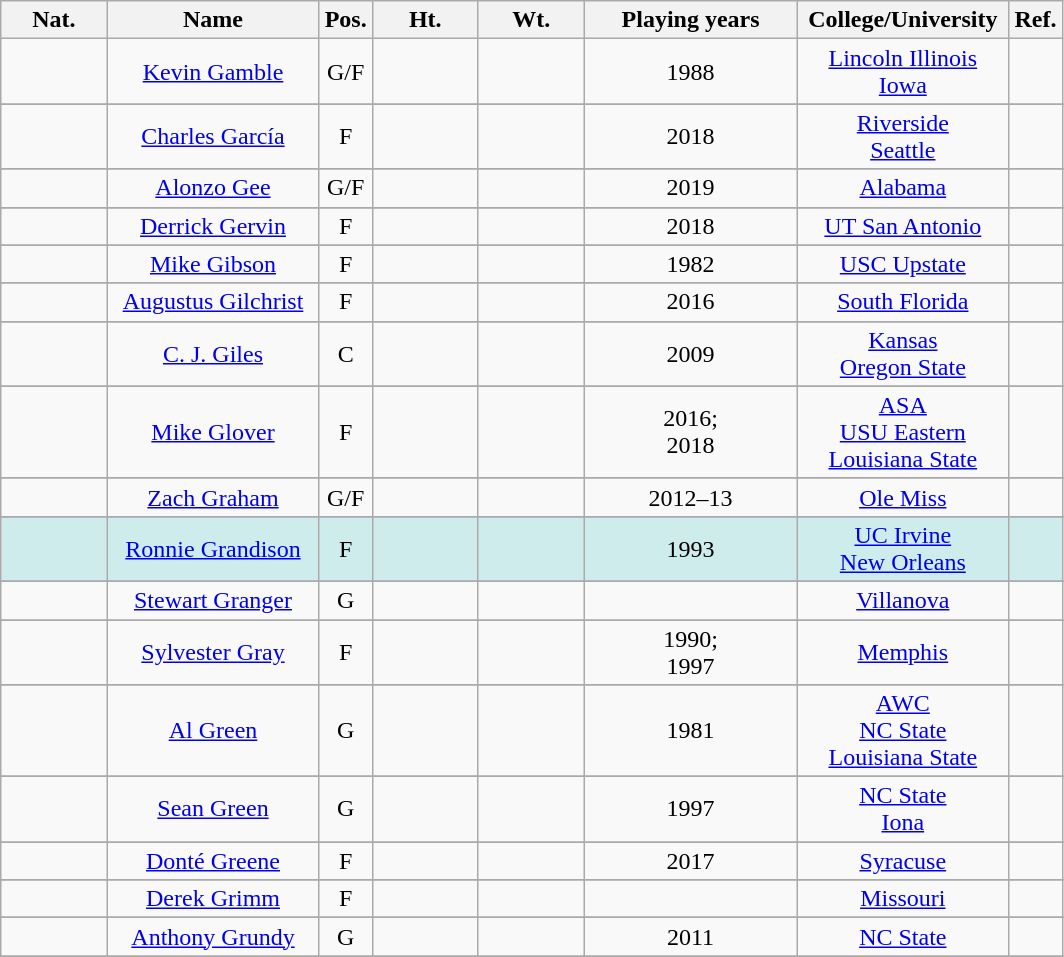<table class="wikitable" style="text-align:center;">
<tr>
<th scope="col" width="10%">Nat.</th>
<th scope="col" width="20%">Name</th>
<th scope="col" width="5%">Pos.</th>
<th scope="col" width="10%">Ht.</th>
<th scope="col" width="10%">Wt.</th>
<th scope="col" width="20%">Playing years</th>
<th scope="col" width="20%">College/University</th>
<th scope="col" width="5%">Ref.</th>
</tr>
<tr>
<td></td>
<td><a href='#'>Kevin Gamble</a></td>
<td>G/F</td>
<td></td>
<td></td>
<td>1988</td>
<td><a href='#'>Lincoln Illinois</a><br><a href='#'>Iowa</a></td>
<td></td>
</tr>
<tr>
</tr>
<tr>
<td> </td>
<td><a href='#'>Charles García</a></td>
<td>F</td>
<td></td>
<td></td>
<td>2018</td>
<td><a href='#'>Riverside</a><br><a href='#'>Seattle</a></td>
<td></td>
</tr>
<tr>
</tr>
<tr>
<td></td>
<td><a href='#'>Alonzo Gee</a></td>
<td>G/F</td>
<td></td>
<td></td>
<td>2019</td>
<td><a href='#'>Alabama</a></td>
<td></td>
</tr>
<tr>
</tr>
<tr>
<td></td>
<td><a href='#'>Derrick Gervin</a></td>
<td>F</td>
<td></td>
<td></td>
<td>2018</td>
<td><a href='#'>UT San Antonio</a></td>
<td></td>
</tr>
<tr>
</tr>
<tr>
<td></td>
<td><a href='#'>Mike Gibson</a></td>
<td>F</td>
<td></td>
<td></td>
<td>1982</td>
<td><a href='#'>USC Upstate</a></td>
<td></td>
</tr>
<tr>
</tr>
<tr>
<td></td>
<td><a href='#'>Augustus Gilchrist</a></td>
<td>F</td>
<td></td>
<td></td>
<td>2016</td>
<td><a href='#'>South Florida</a></td>
<td></td>
</tr>
<tr>
</tr>
<tr>
<td></td>
<td><a href='#'>C. J. Giles</a></td>
<td>C</td>
<td></td>
<td></td>
<td>2009</td>
<td><a href='#'>Kansas</a><br><a href='#'>Oregon State</a></td>
<td></td>
</tr>
<tr>
</tr>
<tr>
<td></td>
<td><a href='#'>Mike Glover</a></td>
<td>F</td>
<td></td>
<td></td>
<td>2016;<br>2018</td>
<td><a href='#'>ASA</a><br><a href='#'>USU Eastern</a><br><a href='#'>Louisiana State</a></td>
<td></td>
</tr>
<tr>
</tr>
<tr>
<td></td>
<td><a href='#'>Zach Graham</a></td>
<td>G/F</td>
<td></td>
<td></td>
<td>2012–13</td>
<td><a href='#'>Ole Miss</a></td>
<td></td>
</tr>
<tr>
</tr>
<tr align="center" bgcolor="#CFECEC" width="20">
<td></td>
<td><a href='#'>Ronnie Grandison</a></td>
<td>F</td>
<td></td>
<td></td>
<td>1993</td>
<td><a href='#'>UC Irvine</a><br><a href='#'>New Orleans</a></td>
<td></td>
</tr>
<tr>
</tr>
<tr>
<td></td>
<td><a href='#'>Stewart Granger</a></td>
<td>G</td>
<td></td>
<td></td>
<td></td>
<td><a href='#'>Villanova</a></td>
<td></td>
</tr>
<tr>
</tr>
<tr>
<td></td>
<td><a href='#'>Sylvester Gray</a></td>
<td>F</td>
<td></td>
<td></td>
<td>1990;<br>1997</td>
<td><a href='#'>Memphis</a></td>
<td></td>
</tr>
<tr>
</tr>
<tr>
<td> </td>
<td><a href='#'>Al Green</a></td>
<td>G</td>
<td></td>
<td></td>
<td>1981</td>
<td><a href='#'>AWC</a><br><a href='#'>NC State</a><br><a href='#'>Louisiana State</a></td>
<td></td>
</tr>
<tr>
</tr>
<tr>
<td></td>
<td><a href='#'>Sean Green</a></td>
<td>G</td>
<td></td>
<td></td>
<td>1997</td>
<td><a href='#'>NC State</a><br><a href='#'>Iona</a></td>
<td></td>
</tr>
<tr>
</tr>
<tr>
<td></td>
<td><a href='#'>Donté Greene</a></td>
<td>F</td>
<td></td>
<td></td>
<td>2017</td>
<td><a href='#'>Syracuse</a></td>
<td></td>
</tr>
<tr>
</tr>
<tr>
<td></td>
<td><a href='#'>Derek Grimm</a></td>
<td>F</td>
<td></td>
<td></td>
<td></td>
<td><a href='#'>Missouri</a></td>
<td></td>
</tr>
<tr>
</tr>
<tr>
<td></td>
<td><a href='#'>Anthony Grundy</a></td>
<td>G</td>
<td></td>
<td></td>
<td>2011</td>
<td><a href='#'>NC State</a></td>
<td></td>
</tr>
<tr>
</tr>
</table>
